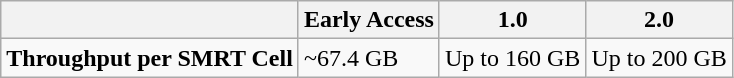<table class="wikitable sortable">
<tr>
<th></th>
<th>Early Access</th>
<th>1.0</th>
<th>2.0</th>
</tr>
<tr>
<td><strong>Throughput per SMRT Cell</strong></td>
<td>~67.4 GB</td>
<td>Up to 160 GB</td>
<td>Up to 200 GB</td>
</tr>
</table>
